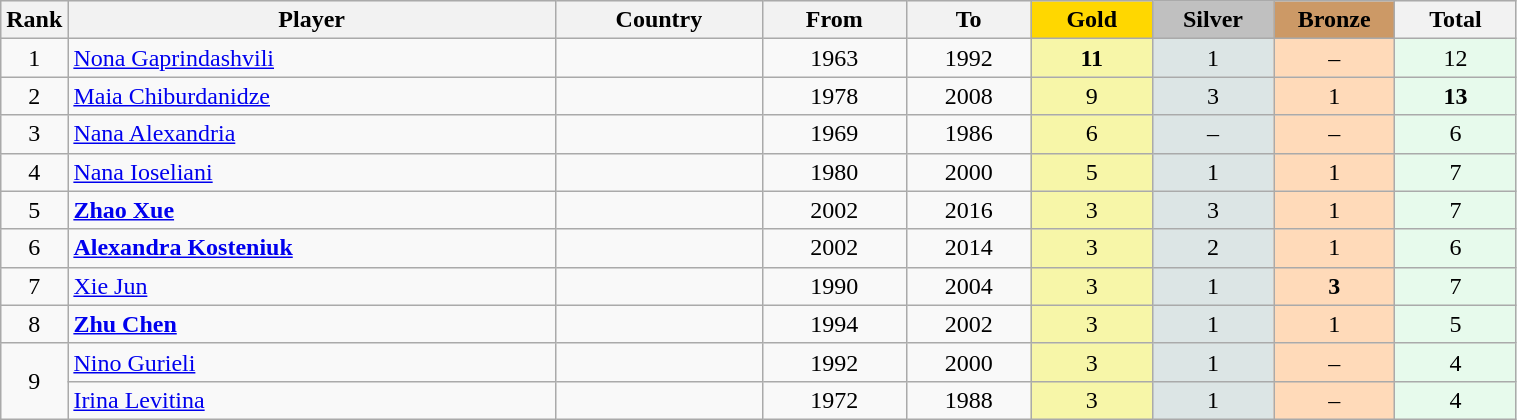<table class="wikitable plainrowheaders" width=80% style="text-align:center;">
<tr style="background-color:#EDEDED;">
<th class="hintergrundfarbe5" style="width:1em">Rank</th>
<th class="hintergrundfarbe5">Player</th>
<th class="hintergrundfarbe5">Country</th>
<th class="hintergrundfarbe5">From</th>
<th class="hintergrundfarbe5">To</th>
<th style="background:    gold; width:8%">Gold</th>
<th style="background:  silver; width:8%">Silver</th>
<th style="background: #CC9966; width:8%">Bronze</th>
<th class="hintergrundfarbe5" style="width:8%">Total</th>
</tr>
<tr>
<td>1</td>
<td align="left"><a href='#'>Nona Gaprindashvili</a></td>
<td align="left"><br></td>
<td>1963</td>
<td>1992</td>
<td bgcolor="#F7F6A8"><strong>11</strong></td>
<td bgcolor="#DCE5E5">1</td>
<td bgcolor="#FFDAB9">–</td>
<td bgcolor="#E7FAEC">12</td>
</tr>
<tr align="center">
<td>2</td>
<td align="left"><a href='#'>Maia Chiburdanidze</a></td>
<td align="left"><br></td>
<td>1978</td>
<td>2008</td>
<td bgcolor="#F7F6A8">9</td>
<td bgcolor="#DCE5E5">3</td>
<td bgcolor="#FFDAB9">1</td>
<td bgcolor="#E7FAEC"><strong>13</strong></td>
</tr>
<tr align="center">
<td>3</td>
<td align="left"><a href='#'>Nana Alexandria</a></td>
<td align="left"></td>
<td>1969</td>
<td>1986</td>
<td bgcolor="#F7F6A8">6</td>
<td bgcolor="#DCE5E5">–</td>
<td bgcolor="#FFDAB9">–</td>
<td bgcolor="#E7FAEC">6</td>
</tr>
<tr align="center">
<td>4</td>
<td align="left"><a href='#'>Nana Ioseliani</a></td>
<td align="left"><br></td>
<td>1980</td>
<td>2000</td>
<td bgcolor="#F7F6A8">5</td>
<td bgcolor="#DCE5E5">1</td>
<td bgcolor="#FFDAB9">1</td>
<td bgcolor="#E7FAEC">7</td>
</tr>
<tr align="center">
<td>5</td>
<td align="left"><strong><a href='#'>Zhao Xue</a></strong></td>
<td align="left"></td>
<td>2002</td>
<td>2016</td>
<td bgcolor="#F7F6A8">3</td>
<td bgcolor="#DCE5E5">3</td>
<td bgcolor="#FFDAB9">1</td>
<td bgcolor="#E7FAEC">7</td>
</tr>
<tr align="center">
<td>6</td>
<td align="left"><strong><a href='#'>Alexandra Kosteniuk</a></strong></td>
<td align="left"></td>
<td>2002</td>
<td>2014</td>
<td bgcolor="#F7F6A8">3</td>
<td bgcolor="#DCE5E5">2</td>
<td bgcolor="#FFDAB9">1</td>
<td bgcolor="#E7FAEC">6</td>
</tr>
<tr align="center">
<td>7</td>
<td align="left"><a href='#'>Xie Jun</a></td>
<td align="left"></td>
<td>1990</td>
<td>2004</td>
<td bgcolor="#F7F6A8">3</td>
<td bgcolor="#DCE5E5">1</td>
<td bgcolor="#FFDAB9"><strong>3</strong></td>
<td bgcolor="#E7FAEC">7</td>
</tr>
<tr align="center">
<td>8</td>
<td align="left"><strong><a href='#'>Zhu Chen</a></strong></td>
<td align="left"></td>
<td>1994</td>
<td>2002</td>
<td bgcolor="#F7F6A8">3</td>
<td bgcolor="#DCE5E5">1</td>
<td bgcolor="#FFDAB9">1</td>
<td bgcolor="#E7FAEC">5</td>
</tr>
<tr align="center">
<td rowspan="2">9</td>
<td align="left"><a href='#'>Nino Gurieli</a></td>
<td align="left"></td>
<td>1992</td>
<td>2000</td>
<td bgcolor="#F7F6A8">3</td>
<td bgcolor="#DCE5E5">1</td>
<td bgcolor="#FFDAB9">–</td>
<td bgcolor="#E7FAEC">4</td>
</tr>
<tr align="center">
<td align="left"><a href='#'>Irina Levitina</a></td>
<td align="left"></td>
<td>1972</td>
<td>1988</td>
<td bgcolor="#F7F6A8">3</td>
<td bgcolor="#DCE5E5">1</td>
<td bgcolor="#FFDAB9">–</td>
<td bgcolor="#E7FAEC">4</td>
</tr>
</table>
